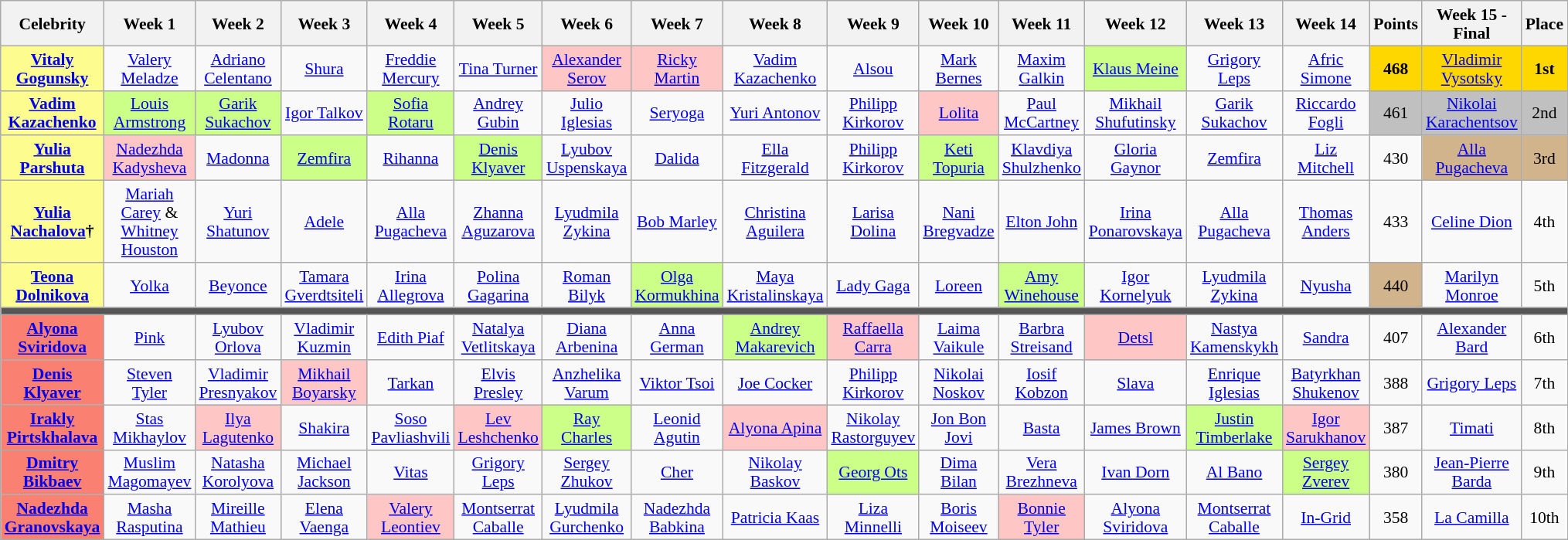<table class="wikitable" style="text-align:center; font-size:90%; line-height:16px;" width="100%">
<tr>
<th>Celebrity</th>
<th>Week 1</th>
<th>Week 2</th>
<th>Week 3</th>
<th>Week 4</th>
<th>Week 5</th>
<th>Week 6</th>
<th>Week 7</th>
<th>Week 8</th>
<th>Week 9</th>
<th>Week 10</th>
<th>Week 11</th>
<th>Week 12</th>
<th>Week 13</th>
<th>Week 14</th>
<th>Points</th>
<th>Week 15 - Final</th>
<th>Place</th>
</tr>
<tr>
<th style="background:#fdfc8f;"><a href='#'>Vitaly Gogunsky</a></th>
<td><a href='#'>Valery Meladze</a></td>
<td><a href='#'>Adriano Celentano</a></td>
<td><a href='#'>Shura</a></td>
<td><a href='#'>Freddie Mercury</a></td>
<td><a href='#'>Tina Turner</a></td>
<td style="background:#ffc6c6;"><a href='#'>Alexander Serov</a></td>
<td style="background:#ffc6c6;"><a href='#'>Ricky Martin</a></td>
<td><a href='#'>Vadim Kazachenko</a></td>
<td><a href='#'>Alsou</a></td>
<td><a href='#'>Mark Bernes</a></td>
<td><a href='#'>Maxim Galkin</a></td>
<td style="background:#ccff88;"><a href='#'>Klaus Meine</a></td>
<td><a href='#'>Grigory Leps</a></td>
<td><a href='#'>Afric Simone</a></td>
<td style="background:gold;"><strong>468</strong></td>
<td style="background:gold;"><a href='#'>Vladimir Vysotsky</a></td>
<td style="background:gold;"><strong>1st</strong></td>
</tr>
<tr>
<th style="background:#fdfc8f;"><a href='#'>Vadim Kazachenko</a></th>
<td style="background:#ccff88;"><a href='#'>Louis Armstrong</a></td>
<td style="background:#ccff88;"><a href='#'>Garik Sukachov</a></td>
<td><a href='#'>Igor Talkov</a></td>
<td style="background:#ccff88;"><a href='#'>Sofia Rotaru</a></td>
<td><a href='#'>Andrey Gubin</a></td>
<td><a href='#'>Julio Iglesias</a></td>
<td><a href='#'>Seryoga</a></td>
<td><a href='#'>Yuri Antonov</a></td>
<td><a href='#'>Philipp Kirkorov</a></td>
<td style="background:#ffc6c6;"><a href='#'>Lolita</a></td>
<td><a href='#'>Paul McCartney</a></td>
<td><a href='#'>Mikhail Shufutinsky</a></td>
<td><a href='#'>Garik Sukachov</a></td>
<td><a href='#'>Riccardo Fogli</a></td>
<td style="background:silver;">461</td>
<td style="background:silver;"><a href='#'>Nikolai Karachentsov</a></td>
<td style="background:silver;">2nd</td>
</tr>
<tr>
<th style="background:#fdfc8f;"><a href='#'>Yulia Parshuta</a></th>
<td style="background:#ffc6c6;"><a href='#'>Nadezhda Kadysheva</a></td>
<td><a href='#'>Madonna</a></td>
<td style="background:#ccff88;"><a href='#'>Zemfira</a></td>
<td><a href='#'>Rihanna</a></td>
<td style="background:#ccff88;"><a href='#'>Denis Klyaver</a></td>
<td><a href='#'>Lyubov Uspenskaya</a></td>
<td><a href='#'>Dalida</a></td>
<td><a href='#'>Ella Fitzgerald</a></td>
<td><a href='#'>Philipp Kirkorov</a></td>
<td style="background:#ccff88;"><a href='#'>Keti Topuria</a></td>
<td><a href='#'>Klavdiya Shulzhenko</a></td>
<td><a href='#'>Gloria Gaynor</a></td>
<td><a href='#'>Zemfira</a></td>
<td><a href='#'>Liz Mitchell</a></td>
<td>430</td>
<td style="background:tan;"><a href='#'>Alla Pugacheva</a></td>
<td style="background:tan;">3rd</td>
</tr>
<tr>
<th style="background:#fdfc8f;"><a href='#'>Yulia Nachalova</a>†</th>
<td><a href='#'>Mariah Carey</a> & <a href='#'>Whitney Houston</a></td>
<td><a href='#'>Yuri Shatunov</a></td>
<td><a href='#'>Adele</a></td>
<td><a href='#'>Alla Pugacheva</a></td>
<td><a href='#'>Zhanna Aguzarova</a></td>
<td><a href='#'>Lyudmila Zykina</a></td>
<td><a href='#'>Bob Marley</a></td>
<td><a href='#'>Christina Aguilera</a></td>
<td><a href='#'>Larisa Dolina</a></td>
<td><a href='#'>Nani Bregvadze</a></td>
<td><a href='#'>Elton John</a></td>
<td><a href='#'>Irina Ponarovskaya</a></td>
<td><a href='#'>Alla Pugacheva</a></td>
<td><a href='#'>Thomas Anders</a></td>
<td>433</td>
<td><a href='#'>Celine Dion</a></td>
<td>4th</td>
</tr>
<tr>
<th style="background:#fdfc8f;"><a href='#'>Teona Dolnikova</a></th>
<td><a href='#'>Yolka</a></td>
<td><a href='#'>Beyonce</a></td>
<td><a href='#'>Tamara Gverdtsiteli</a></td>
<td><a href='#'>Irina Allegrova</a></td>
<td><a href='#'>Polina Gagarina</a></td>
<td><a href='#'>Roman Bilyk</a></td>
<td style="background:#ccff88;"><a href='#'>Olga Kormukhina</a></td>
<td><a href='#'>Maya Kristalinskaya</a></td>
<td><a href='#'>Lady Gaga</a></td>
<td><a href='#'>Loreen</a></td>
<td style="background:#ccff88;"><a href='#'>Amy Winehouse</a></td>
<td><a href='#'>Igor Kornelyuk</a></td>
<td><a href='#'>Lyudmila Zykina</a></td>
<td><a href='#'>Nyusha</a></td>
<td style="background:tan;">440</td>
<td><a href='#'>Marilyn Monroe</a></td>
<td>5th</td>
</tr>
<tr>
<td colspan=18 style="background:#555555;"></td>
</tr>
<tr>
<th style="background:salmon;"><a href='#'>Alyona Sviridova</a></th>
<td><a href='#'>Pink</a></td>
<td><a href='#'>Lyubov Orlova</a></td>
<td><a href='#'>Vladimir Kuzmin</a></td>
<td><a href='#'>Edith Piaf</a></td>
<td><a href='#'>Natalya Vetlitskaya</a></td>
<td><a href='#'>Diana Arbenina</a></td>
<td><a href='#'>Anna German</a></td>
<td style="background:#ccff88;"><a href='#'>Andrey Makarevich</a></td>
<td style="background:#ffc6c6;"><a href='#'>Raffaella Carra</a></td>
<td><a href='#'>Laima Vaikule</a></td>
<td><a href='#'>Barbra Streisand</a></td>
<td style="background:#ffc6c6;"><a href='#'>Detsl</a></td>
<td><a href='#'>Nastya Kamenskykh</a></td>
<td><a href='#'>Sandra</a></td>
<td>407</td>
<td><a href='#'>Alexander Bard</a></td>
<td>6th</td>
</tr>
<tr>
<th style="background:salmon;"><a href='#'>Denis Klyaver</a></th>
<td><a href='#'>Steven Tyler</a></td>
<td><a href='#'>Vladimir Presnyakov</a></td>
<td style="background:#ffc6c6;"><a href='#'>Mikhail Boyarsky</a></td>
<td><a href='#'>Tarkan</a></td>
<td><a href='#'>Elvis Presley</a></td>
<td><a href='#'>Anzhelika Varum</a></td>
<td><a href='#'>Viktor Tsoi</a></td>
<td><a href='#'>Joe Cocker</a></td>
<td><a href='#'>Philipp Kirkorov</a></td>
<td><a href='#'>Nikolai Noskov</a></td>
<td><a href='#'>Iosif Kobzon</a></td>
<td><a href='#'>Slava</a></td>
<td><a href='#'>Enrique Iglesias</a></td>
<td><a href='#'>Batyrkhan Shukenov</a></td>
<td>388</td>
<td><a href='#'>Grigory Leps</a></td>
<td>7th</td>
</tr>
<tr>
<th style="background:salmon;"><a href='#'>Irakly Pirtskhalava</a></th>
<td><a href='#'>Stas Mikhaylov</a></td>
<td style="background:#ffc6c6;"><a href='#'>Ilya Lagutenko</a></td>
<td><a href='#'>Shakira</a></td>
<td><a href='#'>Soso Pavliashvili</a></td>
<td style="background:#ffc6c6;"><a href='#'>Lev Leshchenko</a></td>
<td style="background:#ccff88;"><a href='#'>Ray Charles</a></td>
<td><a href='#'>Leonid Agutin</a></td>
<td style="background:#ffc6c6;"><a href='#'>Alyona Apina</a></td>
<td><a href='#'>Nikolay Rastorguyev</a></td>
<td><a href='#'>Jon Bon Jovi</a></td>
<td><a href='#'>Basta</a></td>
<td><a href='#'>James Brown</a></td>
<td style="background:#ccff88;"><a href='#'>Justin Timberlake</a></td>
<td style="background:#ffc6c6;"><a href='#'>Igor Sarukhanov</a></td>
<td>387</td>
<td><a href='#'>Timati</a></td>
<td>8th</td>
</tr>
<tr>
<th style="background:salmon;"><a href='#'>Dmitry Bikbaev</a></th>
<td><a href='#'>Muslim Magomayev</a></td>
<td><a href='#'>Natasha Korolyova</a></td>
<td><a href='#'>Michael Jackson</a></td>
<td><a href='#'>Vitas</a></td>
<td><a href='#'>Grigory Leps</a></td>
<td><a href='#'>Sergey Zhukov</a></td>
<td><a href='#'>Cher</a></td>
<td><a href='#'>Nikolay Baskov</a></td>
<td style="background:#ccff88;"><a href='#'>Georg Ots</a></td>
<td><a href='#'>Dima Bilan</a></td>
<td><a href='#'>Vera Brezhneva</a></td>
<td><a href='#'>Ivan Dorn</a></td>
<td><a href='#'>Al Bano</a></td>
<td style="background:#ccff88;"><a href='#'>Sergey Zverev</a></td>
<td>380</td>
<td><a href='#'>Jean-Pierre Barda</a></td>
<td>9th</td>
</tr>
<tr>
<th style="background:salmon;"><a href='#'>Nadezhda Granovskaya</a></th>
<td><a href='#'>Masha Rasputina</a></td>
<td><a href='#'>Mireille Mathieu</a></td>
<td><a href='#'>Elena Vaenga</a></td>
<td style="background:#ffc6c6;"><a href='#'>Valery Leontiev</a></td>
<td><a href='#'>Montserrat Caballe</a></td>
<td><a href='#'>Lyudmila Gurchenko</a></td>
<td><a href='#'>Nadezhda Babkina</a></td>
<td><a href='#'>Patricia Kaas</a></td>
<td><a href='#'>Liza Minnelli</a></td>
<td><a href='#'>Boris Moiseev</a></td>
<td style="background:#ffc6c6;"><a href='#'>Bonnie Tyler</a></td>
<td><a href='#'>Alyona Sviridova</a></td>
<td><a href='#'>Montserrat Caballe</a></td>
<td><a href='#'>In-Grid</a></td>
<td>358</td>
<td><a href='#'>La Camilla</a></td>
<td>10th</td>
</tr>
</table>
